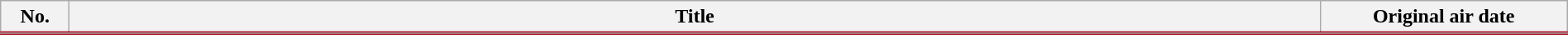<table class="wikitable" style="width:100%; margin:auto; background:#FFF;">
<tr style="border-bottom: 3px solid #AA1527;">
<th style="width:3em;">No.</th>
<th>Title</th>
<th style="width:12em;">Original air date</th>
</tr>
<tr>
</tr>
</table>
